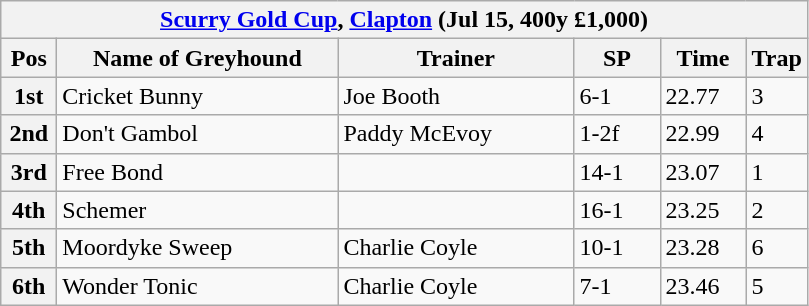<table class="wikitable">
<tr>
<th colspan="6"><a href='#'>Scurry Gold Cup</a>, <a href='#'>Clapton</a> (Jul 15, 400y £1,000)</th>
</tr>
<tr>
<th width=30>Pos</th>
<th width=180>Name of Greyhound</th>
<th width=150>Trainer</th>
<th width=50>SP</th>
<th width=50>Time</th>
<th width=30>Trap</th>
</tr>
<tr>
<th>1st</th>
<td>Cricket Bunny </td>
<td>Joe Booth</td>
<td>6-1</td>
<td>22.77</td>
<td>3</td>
</tr>
<tr>
<th>2nd</th>
<td>Don't Gambol</td>
<td>Paddy McEvoy</td>
<td>1-2f</td>
<td>22.99</td>
<td>4</td>
</tr>
<tr>
<th>3rd</th>
<td>Free Bond</td>
<td></td>
<td>14-1</td>
<td>23.07</td>
<td>1</td>
</tr>
<tr>
<th>4th</th>
<td>Schemer</td>
<td></td>
<td>16-1</td>
<td>23.25</td>
<td>2</td>
</tr>
<tr>
<th>5th</th>
<td>Moordyke Sweep</td>
<td>Charlie Coyle</td>
<td>10-1</td>
<td>23.28</td>
<td>6</td>
</tr>
<tr>
<th>6th</th>
<td>Wonder Tonic</td>
<td>Charlie Coyle</td>
<td>7-1</td>
<td>23.46</td>
<td>5</td>
</tr>
</table>
